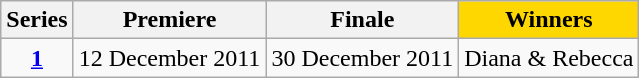<table class="wikitable"  style="text-align:center;">
<tr>
<th scope="col">Series</th>
<th scope="col">Premiere</th>
<th scope="col">Finale</th>
<th style="background:gold;">Winners</th>
</tr>
<tr>
<td><strong><a href='#'>1</a></strong></td>
<td>12 December 2011</td>
<td>30 December 2011</td>
<td>Diana & Rebecca</td>
</tr>
</table>
